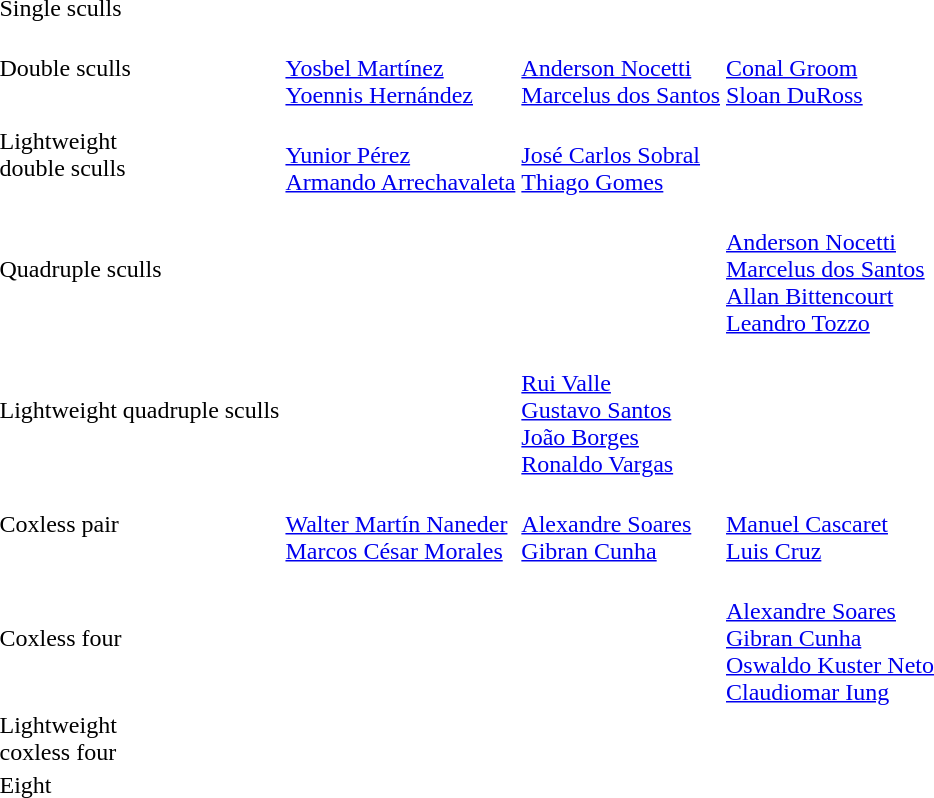<table>
<tr>
<td>Single sculls <br></td>
<td></td>
<td></td>
<td></td>
</tr>
<tr>
<td>Double sculls <br></td>
<td><br><a href='#'>Yosbel Martínez</a> <br><a href='#'>Yoennis Hernández</a></td>
<td><br><a href='#'>Anderson Nocetti</a> <br><a href='#'>Marcelus dos Santos</a></td>
<td><br><a href='#'>Conal Groom</a> <br><a href='#'>Sloan DuRoss</a></td>
</tr>
<tr>
<td>Lightweight<br>double sculls <br></td>
<td><br><a href='#'>Yunior Pérez</a><br> <a href='#'>Armando Arrechavaleta</a></td>
<td><br><a href='#'>José Carlos Sobral</a><br><a href='#'>Thiago Gomes</a></td>
<td><br></td>
</tr>
<tr>
<td>Quadruple sculls <br></td>
<td></td>
<td></td>
<td><br><a href='#'>Anderson Nocetti</a><br><a href='#'>Marcelus dos Santos</a><br><a href='#'>Allan Bittencourt</a><br><a href='#'>Leandro Tozzo</a></td>
</tr>
<tr>
<td>Lightweight quadruple sculls <br></td>
<td></td>
<td><br><a href='#'>Rui Valle</a><br><a href='#'>Gustavo Santos</a><br><a href='#'>João Borges</a><br><a href='#'>Ronaldo Vargas</a></td>
<td></td>
</tr>
<tr>
<td>Coxless pair <br></td>
<td><br><a href='#'>Walter Martín Naneder</a> <br><a href='#'>Marcos César Morales</a></td>
<td><br><a href='#'>Alexandre Soares</a> <br><a href='#'>Gibran Cunha</a></td>
<td><br><a href='#'>Manuel Cascaret</a> <br><a href='#'>Luis Cruz</a></td>
</tr>
<tr>
<td>Coxless four <br></td>
<td></td>
<td></td>
<td><br><a href='#'>Alexandre Soares</a><br><a href='#'>Gibran Cunha</a><br><a href='#'>Oswaldo Kuster Neto</a><br><a href='#'>Claudiomar Iung</a></td>
</tr>
<tr>
<td>Lightweight<br>coxless four <br></td>
<td></td>
<td></td>
<td></td>
</tr>
<tr>
<td>Eight <br></td>
<td></td>
<td></td>
<td></td>
</tr>
</table>
